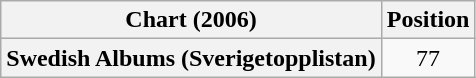<table class="wikitable plainrowheaders" style="text-align:center;">
<tr>
<th scope="col">Chart (2006)</th>
<th scope="col">Position</th>
</tr>
<tr>
<th scope="row">Swedish Albums (Sverigetopplistan)</th>
<td>77</td>
</tr>
</table>
